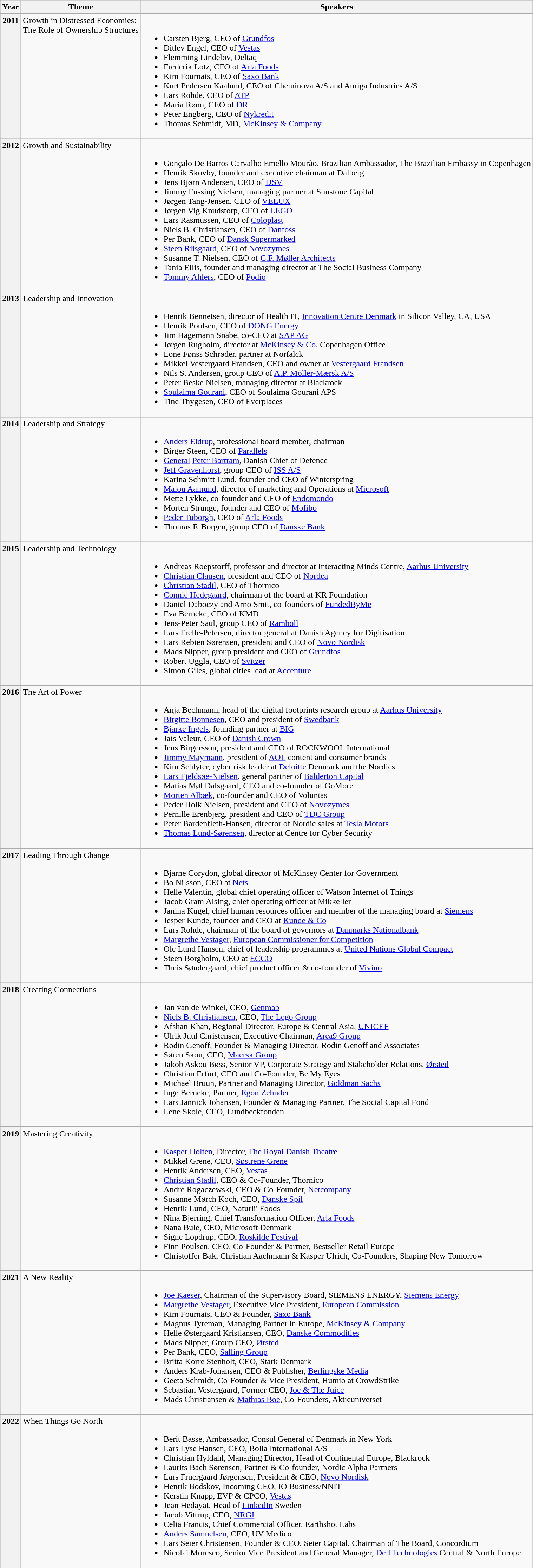<table class="wikitable collapsible">
<tr>
<th>Year</th>
<th>Theme</th>
<th>Speakers</th>
</tr>
<tr valign="top">
<th>2011</th>
<td>Growth in Distressed Economies:<br> The Role of Ownership Structures</td>
<td><br><ul><li>Carsten Bjerg, CEO of <a href='#'>Grundfos</a></li><li>Ditlev Engel, CEO of <a href='#'>Vestas</a></li><li>Flemming Lindeløv, Deltaq</li><li>Frederik Lotz, CFO of <a href='#'>Arla Foods</a></li><li>Kim Fournais, CEO of <a href='#'>Saxo Bank</a></li><li>Kurt Pedersen Kaalund, CEO of Cheminova A/S and Auriga Industries A/S</li><li>Lars Rohde, CEO of <a href='#'>ATP</a></li><li>Maria Rønn, CEO of <a href='#'>DR</a></li><li>Peter Engberg, CEO of <a href='#'>Nykredit</a></li><li>Thomas Schmidt, MD, <a href='#'>McKinsey & Company</a></li></ul></td>
</tr>
<tr valign="top">
<th>2012</th>
<td>Growth and Sustainability</td>
<td><br><ul><li>Gonçalo De Barros Carvalho Emello Mourão, Brazilian Ambassador, The Brazilian Embassy in Copenhagen</li><li>Henrik Skovby, founder and executive chairman at Dalberg</li><li>Jens Bjørn Andersen, CEO of <a href='#'>DSV</a></li><li>Jimmy Fussing Nielsen, managing partner at Sunstone Capital</li><li>Jørgen Tang-Jensen, CEO of <a href='#'>VELUX</a></li><li>Jørgen Vig Knudstorp, CEO of <a href='#'>LEGO</a></li><li>Lars Rasmussen, CEO of <a href='#'>Coloplast</a></li><li>Niels B. Christiansen, CEO of <a href='#'>Danfoss</a></li><li>Per Bank, CEO of <a href='#'>Dansk Supermarked</a></li><li><a href='#'>Steen Riisgaard</a>, CEO of <a href='#'>Novozymes</a></li><li>Susanne T. Nielsen, CEO of <a href='#'>C.F. Møller Architects</a></li><li>Tania Ellis, founder and managing director at The Social Business Company</li><li><a href='#'>Tommy Ahlers</a>, CEO of <a href='#'>Podio</a></li></ul></td>
</tr>
<tr valign="top">
<th>2013</th>
<td>Leadership and Innovation</td>
<td><br><ul><li>Henrik Bennetsen, director of Health IT, <a href='#'>Innovation Centre Denmark</a> in Silicon Valley, CA, USA</li><li>Henrik Poulsen, CEO of <a href='#'>DONG Energy</a></li><li>Jim Hagemann Snabe, co-CEO at <a href='#'>SAP AG</a></li><li>Jørgen Rugholm, director at <a href='#'>McKinsey & Co.</a> Copenhagen Office</li><li>Lone Fønss Schrøder, partner at Norfalck</li><li>Mikkel Vestergaard Frandsen, CEO and owner at <a href='#'>Vestergaard Frandsen</a></li><li>Nils S. Andersen, group CEO of <a href='#'>A.P. Moller-Mærsk A/S</a></li><li>Peter Beske Nielsen, managing director at Blackrock</li><li><a href='#'>Soulaima Gourani</a>, CEO of Soulaima Gourani APS</li><li>Tine Thygesen, CEO of Everplaces</li></ul></td>
</tr>
<tr valign="top">
<th>2014</th>
<td>Leadership and Strategy</td>
<td><br><ul><li><a href='#'>Anders Eldrup</a>, professional board member, chairman</li><li>Birger Steen, CEO of <a href='#'>Parallels</a></li><li><a href='#'>General</a> <a href='#'>Peter Bartram</a>, Danish Chief of Defence</li><li><a href='#'>Jeff Gravenhorst</a>, group CEO of <a href='#'>ISS A/S</a></li><li>Karina Schmitt Lund, founder and CEO of Winterspring</li><li><a href='#'>Malou Aamund</a>, director of marketing and Operations at <a href='#'>Microsoft</a></li><li>Mette Lykke, co-founder and CEO of <a href='#'>Endomondo</a></li><li>Morten Strunge, founder and CEO of <a href='#'>Mofibo</a></li><li><a href='#'>Peder Tuborgh</a>, CEO of <a href='#'>Arla Foods</a></li><li>Thomas F. Borgen, group CEO of <a href='#'>Danske Bank</a></li></ul></td>
</tr>
<tr valign="top">
<th>2015</th>
<td>Leadership and Technology</td>
<td><br><ul><li>Andreas Roepstorff, professor and director at Interacting Minds Centre, <a href='#'>Aarhus University</a></li><li><a href='#'>Christian Clausen</a>, president and CEO of <a href='#'>Nordea</a></li><li><a href='#'>Christian Stadil</a>, CEO of Thornico</li><li><a href='#'>Connie Hedegaard</a>, chairman of the board at KR Foundation</li><li>Daniel Daboczy and Arno Smit, co-founders of <a href='#'>FundedByMe</a></li><li>Eva Berneke, CEO of KMD</li><li>Jens-Peter Saul, group CEO of <a href='#'>Ramboll</a></li><li>Lars Frelle-Petersen, director general at Danish Agency for Digitisation</li><li>Lars Rebien Sørensen, president and CEO of <a href='#'>Novo Nordisk</a></li><li>Mads Nipper, group president and CEO of <a href='#'>Grundfos</a></li><li>Robert Uggla, CEO of <a href='#'>Svitzer</a></li><li>Simon Giles, global cities lead at <a href='#'>Accenture</a></li></ul></td>
</tr>
<tr valign="top">
<th>2016</th>
<td>The Art of Power</td>
<td><br><ul><li>Anja Bechmann, head of the digital footprints research group at <a href='#'>Aarhus University</a></li><li><a href='#'>Birgitte Bonnesen</a>, CEO and president of <a href='#'>Swedbank</a></li><li><a href='#'>Bjarke Ingels</a>, founding partner at <a href='#'>BIG</a></li><li>Jais Valeur, CEO of <a href='#'>Danish Crown</a></li><li>Jens Birgersson, president and CEO of ROCKWOOL International</li><li><a href='#'>Jimmy Maymann</a>, president of <a href='#'>AOL</a> content and consumer brands</li><li>Kim Schlyter, cyber risk leader at <a href='#'>Deloitte</a> Denmark and the Nordics</li><li><a href='#'>Lars Fjeldsøe-Nielsen</a>, general partner of <a href='#'>Balderton Capital</a></li><li>Matias Møl Dalsgaard, CEO and co-founder of GoMore</li><li><a href='#'>Morten Albæk</a>, co-founder and CEO of Voluntas</li><li>Peder Holk Nielsen, president and CEO of <a href='#'>Novozymes</a></li><li>Pernille Erenbjerg, president and CEO of <a href='#'>TDC Group</a></li><li>Peter Bardenfleth-Hansen, director of Nordic sales at <a href='#'>Tesla Motors</a></li><li><a href='#'>Thomas Lund-Sørensen</a>, director at Centre for Cyber Security</li></ul></td>
</tr>
<tr valign="top">
<th>2017</th>
<td>Leading Through Change</td>
<td><br><ul><li>Bjarne Corydon, global director of McKinsey Center for Government</li><li>Bo Nilsson, CEO at <a href='#'>Nets</a></li><li>Helle Valentin, global chief operating officer of Watson Internet of Things</li><li>Jacob Gram Alsing, chief operating officer at Mikkeller</li><li>Janina Kugel, chief human resources officer and member of the managing board at <a href='#'>Siemens</a></li><li>Jesper Kunde, founder and CEO at <a href='#'>Kunde & Co</a></li><li>Lars Rohde, chairman of the board of governors at <a href='#'>Danmarks Nationalbank</a></li><li><a href='#'>Margrethe Vestager</a>, <a href='#'>European Commissioner for Competition</a></li><li>Ole Lund Hansen, chief of leadership programmes at <a href='#'>United Nations Global Compact</a></li><li>Steen Borgholm, CEO at <a href='#'>ECCO</a></li><li>Theis Søndergaard, chief product officer & co-founder of <a href='#'>Vivino</a></li></ul></td>
</tr>
<tr valign="top">
<th>2018</th>
<td>Creating Connections</td>
<td><br><ul><li>Jan van de Winkel, CEO, <a href='#'>Genmab</a></li><li><a href='#'>Niels B. Christiansen</a>, CEO, <a href='#'>The Lego Group</a></li><li>Afshan Khan, Regional Director, Europe & Central Asia, <a href='#'>UNICEF</a></li><li>Ulrik Juul Christensen, Executive Chairman, <a href='#'>Area9 Group</a></li><li>Rodin Genoff, Founder & Managing Director, Rodin Genoff and Associates</li><li>Søren Skou, CEO, <a href='#'>Maersk Group</a></li><li>Jakob Askou Bøss, Senior VP, Corporate Strategy and Stakeholder Relations, <a href='#'>Ørsted</a></li><li>Christian Erfurt, CEO and Co-Founder, Be My Eyes</li><li>Michael Bruun, Partner and Managing Director, <a href='#'>Goldman Sachs</a></li><li>Inge Berneke, Partner, <a href='#'>Egon Zehnder</a></li><li>Lars Jannick Johansen, Founder & Managing Partner, The Social Capital Fond</li><li>Lene Skole, CEO, Lundbeckfonden</li></ul></td>
</tr>
<tr valign="top">
<th>2019</th>
<td>Mastering Creativity</td>
<td><br><ul><li><a href='#'>Kasper Holten</a>, Director, <a href='#'>The Royal Danish Theatre</a></li><li>Mikkel Grene, CEO, <a href='#'>Søstrene Grene</a></li><li>Henrik Andersen, CEO, <a href='#'>Vestas</a></li><li><a href='#'>Christian Stadil</a>, CEO & Co-Founder, Thornico</li><li>André Rogaczewski, CEO & Co-Founder, <a href='#'>Netcompany</a></li><li>Susanne Mørch Koch, CEO, <a href='#'>Danske Spil</a></li><li>Henrik Lund, CEO, Naturli' Foods</li><li>Nina Bjerring, Chief Transformation Officer, <a href='#'>Arla Foods</a></li><li>Nana Bule, CEO, Microsoft Denmark</li><li>Signe Lopdrup, CEO, <a href='#'>Roskilde Festival</a></li><li>Finn Poulsen, CEO, Co-Founder & Partner, Bestseller Retail Europe</li><li>Christoffer Bak, Christian Aachmann & Kasper Ulrich, Co-Founders, Shaping New Tomorrow</li></ul></td>
</tr>
<tr valign="top">
<th>2021</th>
<td>A New Reality</td>
<td><br><ul><li><a href='#'>Joe Kaeser</a>, Chairman of the Supervisory Board, SIEMENS ENERGY, <a href='#'>Siemens Energy</a></li><li><a href='#'>Margrethe Vestager</a>, Executive Vice President, <a href='#'>European Commission</a></li><li>Kim Fournais, CEO & Founder, <a href='#'>Saxo Bank</a></li><li>Magnus Tyreman, Managing Partner in Europe, <a href='#'>McKinsey & Company</a></li><li>Helle Østergaard Kristiansen, CEO, <a href='#'>Danske Commodities</a></li><li>Mads Nipper, Group CEO, <a href='#'>Ørsted</a></li><li>Per Bank, CEO, <a href='#'>Salling Group</a></li><li>Britta Korre Stenholt, CEO, Stark Denmark</li><li>Anders Krab-Johansen, CEO & Publisher, <a href='#'>Berlingske Media</a></li><li>Geeta Schmidt, Co-Founder & Vice President, Humio at CrowdStrike</li><li>Sebastian Vestergaard, Former CEO, <a href='#'>Joe & The Juice</a></li><li>Mads Christiansen & <a href='#'>Mathias Boe</a>, Co-Founders, Aktieuniverset</li></ul></td>
</tr>
<tr valign="top">
<th>2022</th>
<td>When Things Go North</td>
<td><br><ul><li>Berit Basse, Ambassador, Consul General of Denmark in New York</li><li>Lars Lyse Hansen, CEO, Bolia International A/S</li><li>Christian Hyldahl, Managing Director, Head of Continental Europe, Blackrock</li><li>Laurits Bach Sørensen, Partner & Co-founder, Nordic Alpha Partners</li><li>Lars Fruergaard Jørgensen, President & CEO, <a href='#'>Novo Nordisk</a></li><li>Henrik Bodskov, Incoming CEO, IO Business/NNIT</li><li>Kerstin Knapp, EVP & CPCO, <a href='#'>Vestas</a></li><li>Jean Hedayat, Head of <a href='#'>LinkedIn</a> Sweden</li><li>Jacob Vittrup, CEO, <a href='#'>NRGI</a></li><li>Celia Francis, Chief Commercial Officer, Earthshot Labs</li><li><a href='#'>Anders Samuelsen</a>, CEO, UV Medico</li><li>Lars Seier Christensen, Founder & CEO, Seier Capital, Chairman of The Board, Concordium</li><li>Nicolai Moresco, Senior Vice President and General Manager, <a href='#'>Dell Technologies</a> Central & North Europe</li></ul></td>
</tr>
</table>
